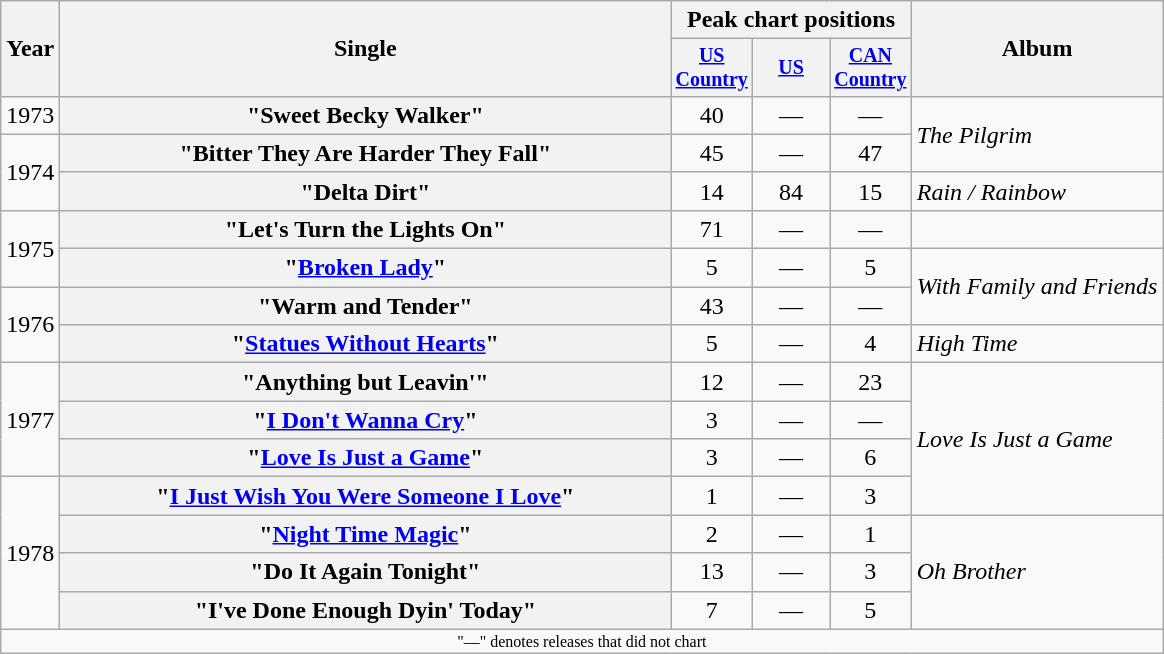<table class="wikitable plainrowheaders" style="text-align:center;">
<tr>
<th rowspan="2">Year</th>
<th rowspan="2" style="width:25em;">Single</th>
<th colspan="3">Peak chart positions</th>
<th rowspan="2">Album</th>
</tr>
<tr style="font-size:smaller;">
<th width="45"><a href='#'>US Country</a></th>
<th width="45"><a href='#'>US</a></th>
<th width="45"><a href='#'>CAN Country</a></th>
</tr>
<tr>
<td>1973</td>
<th scope="row">"Sweet Becky Walker"</th>
<td>40</td>
<td>—</td>
<td>—</td>
<td align="left" rowspan="2"><em>The Pilgrim</em></td>
</tr>
<tr>
<td rowspan="2">1974</td>
<th scope="row">"Bitter They Are Harder They Fall"</th>
<td>45</td>
<td>—</td>
<td>47</td>
</tr>
<tr>
<th scope="row">"Delta Dirt"</th>
<td>14</td>
<td>84</td>
<td>15</td>
<td align="left"><em>Rain / Rainbow</em></td>
</tr>
<tr>
<td rowspan="2">1975</td>
<th scope="row">"Let's Turn the Lights On"</th>
<td>71</td>
<td>—</td>
<td>—</td>
<td></td>
</tr>
<tr>
<th scope="row">"<a href='#'>Broken Lady</a>"</th>
<td>5</td>
<td>—</td>
<td>5</td>
<td align="left" rowspan="2"><em>With Family and Friends</em></td>
</tr>
<tr>
<td rowspan="2">1976</td>
<th scope="row">"Warm and Tender"</th>
<td>43</td>
<td>—</td>
<td>—</td>
</tr>
<tr>
<th scope="row">"<a href='#'>Statues Without Hearts</a>"</th>
<td>5</td>
<td>—</td>
<td>4</td>
<td align="left"><em>High Time</em></td>
</tr>
<tr>
<td rowspan="3">1977</td>
<th scope="row">"Anything but Leavin'"</th>
<td>12</td>
<td>—</td>
<td>23</td>
<td align="left" rowspan="4"><em>Love Is Just a Game</em></td>
</tr>
<tr>
<th scope="row">"<a href='#'>I Don't Wanna Cry</a>"</th>
<td>3</td>
<td>—</td>
<td>—</td>
</tr>
<tr>
<th scope="row">"<a href='#'>Love Is Just a Game</a>"</th>
<td>3</td>
<td>—</td>
<td>6</td>
</tr>
<tr>
<td rowspan="4">1978</td>
<th scope="row">"<a href='#'>I Just Wish You Were Someone I Love</a>"</th>
<td>1</td>
<td>—</td>
<td>3</td>
</tr>
<tr>
<th scope="row">"<a href='#'>Night Time Magic</a>"</th>
<td>2</td>
<td>—</td>
<td>1</td>
<td align="left" rowspan="3"><em>Oh Brother</em></td>
</tr>
<tr>
<th scope="row">"Do It Again Tonight"</th>
<td>13</td>
<td>—</td>
<td>3</td>
</tr>
<tr>
<th scope="row">"I've Done Enough Dyin' Today"</th>
<td>7</td>
<td>—</td>
<td>5</td>
</tr>
<tr>
<td align="center" colspan="6" style="font-size:8pt">"—" denotes releases that did not chart</td>
</tr>
</table>
